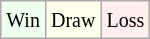<table class="wikitable">
<tr>
<td style="background:#efe;"><small>Win</small></td>
<td style="background:#ffe;"><small>Draw</small></td>
<td style="background:#fee;"><small>Loss</small></td>
</tr>
</table>
